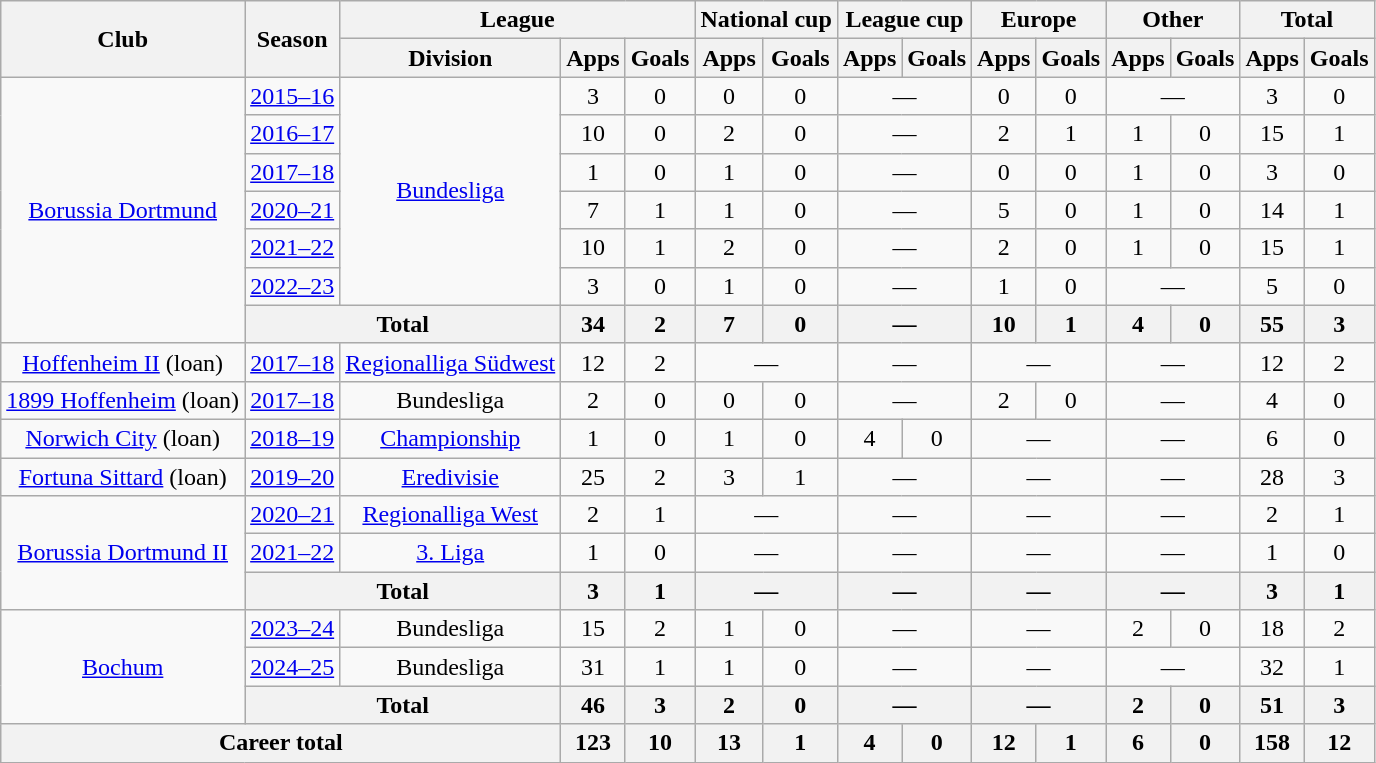<table class="wikitable" Style="text-align: center">
<tr>
<th rowspan="2">Club</th>
<th rowspan="2">Season</th>
<th colspan="3">League</th>
<th colspan="2">National cup</th>
<th colspan="2">League cup</th>
<th colspan="2">Europe</th>
<th colspan="2">Other</th>
<th colspan="2">Total</th>
</tr>
<tr>
<th>Division</th>
<th>Apps</th>
<th>Goals</th>
<th>Apps</th>
<th>Goals</th>
<th>Apps</th>
<th>Goals</th>
<th>Apps</th>
<th>Goals</th>
<th>Apps</th>
<th>Goals</th>
<th>Apps</th>
<th>Goals</th>
</tr>
<tr>
<td rowspan="7"><a href='#'>Borussia Dortmund</a></td>
<td><a href='#'>2015–16</a></td>
<td rowspan="6"><a href='#'>Bundesliga</a></td>
<td>3</td>
<td>0</td>
<td>0</td>
<td>0</td>
<td colspan="2">—</td>
<td>0</td>
<td>0</td>
<td colspan="2">—</td>
<td>3</td>
<td>0</td>
</tr>
<tr>
<td><a href='#'>2016–17</a></td>
<td>10</td>
<td>0</td>
<td>2</td>
<td>0</td>
<td colspan="2">—</td>
<td>2</td>
<td>1</td>
<td>1</td>
<td>0</td>
<td>15</td>
<td>1</td>
</tr>
<tr>
<td><a href='#'>2017–18</a></td>
<td>1</td>
<td>0</td>
<td>1</td>
<td>0</td>
<td colspan="2">—</td>
<td>0</td>
<td>0</td>
<td>1</td>
<td>0</td>
<td>3</td>
<td>0</td>
</tr>
<tr>
<td><a href='#'>2020–21</a></td>
<td>7</td>
<td>1</td>
<td>1</td>
<td>0</td>
<td colspan="2">—</td>
<td>5</td>
<td>0</td>
<td>1</td>
<td>0</td>
<td>14</td>
<td>1</td>
</tr>
<tr>
<td><a href='#'>2021–22</a></td>
<td>10</td>
<td>1</td>
<td>2</td>
<td>0</td>
<td colspan="2">—</td>
<td>2</td>
<td>0</td>
<td>1</td>
<td>0</td>
<td>15</td>
<td>1</td>
</tr>
<tr>
<td><a href='#'>2022–23</a></td>
<td>3</td>
<td>0</td>
<td>1</td>
<td>0</td>
<td colspan="2">—</td>
<td>1</td>
<td>0</td>
<td colspan="2">—</td>
<td>5</td>
<td>0</td>
</tr>
<tr>
<th colspan="2">Total</th>
<th>34</th>
<th>2</th>
<th>7</th>
<th>0</th>
<th colspan="2">—</th>
<th>10</th>
<th>1</th>
<th>4</th>
<th>0</th>
<th>55</th>
<th>3</th>
</tr>
<tr>
<td><a href='#'>Hoffenheim II</a> (loan)</td>
<td><a href='#'>2017–18</a></td>
<td><a href='#'>Regionalliga Südwest</a></td>
<td>12</td>
<td>2</td>
<td colspan="2">—</td>
<td colspan="2">—</td>
<td colspan="2">—</td>
<td colspan="2">—</td>
<td>12</td>
<td>2</td>
</tr>
<tr>
<td><a href='#'>1899 Hoffenheim</a> (loan)</td>
<td><a href='#'>2017–18</a></td>
<td>Bundesliga</td>
<td>2</td>
<td>0</td>
<td>0</td>
<td>0</td>
<td colspan="2">—</td>
<td>2</td>
<td>0</td>
<td colspan="2">—</td>
<td>4</td>
<td>0</td>
</tr>
<tr>
<td><a href='#'>Norwich City</a> (loan)</td>
<td><a href='#'>2018–19</a></td>
<td><a href='#'>Championship</a></td>
<td>1</td>
<td>0</td>
<td>1</td>
<td>0</td>
<td>4</td>
<td>0</td>
<td colspan="2">—</td>
<td colspan="2">—</td>
<td>6</td>
<td>0</td>
</tr>
<tr>
<td><a href='#'>Fortuna Sittard</a> (loan)</td>
<td><a href='#'>2019–20</a></td>
<td><a href='#'>Eredivisie</a></td>
<td>25</td>
<td>2</td>
<td>3</td>
<td>1</td>
<td colspan="2">—</td>
<td colspan="2">—</td>
<td colspan="2">—</td>
<td>28</td>
<td>3</td>
</tr>
<tr>
<td rowspan="3"><a href='#'>Borussia Dortmund II</a></td>
<td><a href='#'>2020–21</a></td>
<td><a href='#'>Regionalliga West</a></td>
<td>2</td>
<td>1</td>
<td colspan="2">—</td>
<td colspan="2">—</td>
<td colspan="2">—</td>
<td colspan="2">—</td>
<td>2</td>
<td>1</td>
</tr>
<tr>
<td><a href='#'>2021–22</a></td>
<td><a href='#'>3. Liga</a></td>
<td>1</td>
<td>0</td>
<td colspan="2">—</td>
<td colspan="2">—</td>
<td colspan="2">—</td>
<td colspan="2">—</td>
<td>1</td>
<td>0</td>
</tr>
<tr>
<th colspan="2">Total</th>
<th>3</th>
<th>1</th>
<th colspan="2">—</th>
<th colspan="2">—</th>
<th colspan="2">—</th>
<th colspan="2">—</th>
<th>3</th>
<th>1</th>
</tr>
<tr>
<td rowspan="3"><a href='#'>Bochum</a></td>
<td><a href='#'>2023–24</a></td>
<td>Bundesliga</td>
<td>15</td>
<td>2</td>
<td>1</td>
<td>0</td>
<td colspan="2">—</td>
<td colspan="2">—</td>
<td>2</td>
<td>0</td>
<td>18</td>
<td>2</td>
</tr>
<tr>
<td><a href='#'>2024–25</a></td>
<td>Bundesliga</td>
<td>31</td>
<td>1</td>
<td>1</td>
<td>0</td>
<td colspan="2">—</td>
<td colspan="2">—</td>
<td colspan="2">—</td>
<td>32</td>
<td>1</td>
</tr>
<tr>
<th colspan="2">Total</th>
<th>46</th>
<th>3</th>
<th>2</th>
<th>0</th>
<th colspan="2">—</th>
<th colspan="2">—</th>
<th>2</th>
<th>0</th>
<th>51</th>
<th>3</th>
</tr>
<tr>
<th colspan="3">Career total</th>
<th>123</th>
<th>10</th>
<th>13</th>
<th>1</th>
<th>4</th>
<th>0</th>
<th>12</th>
<th>1</th>
<th>6</th>
<th>0</th>
<th>158</th>
<th>12</th>
</tr>
</table>
